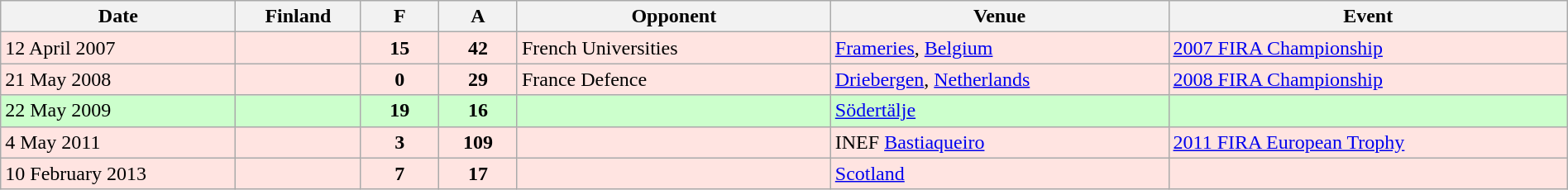<table class="wikitable sortable" style="width:100%">
<tr>
<th style="width:15%">Date</th>
<th>Finland</th>
<th style="width:5%">F</th>
<th style="width:5%">A</th>
<th style="width:20%">Opponent</th>
<th>Venue</th>
<th>Event</th>
</tr>
<tr bgcolor="FFE4E1">
<td>12 April 2007</td>
<td align=right></td>
<td align="center"><strong>15</strong></td>
<td align="center"><strong>42</strong></td>
<td> French Universities</td>
<td><a href='#'>Frameries</a>, <a href='#'>Belgium</a></td>
<td><a href='#'>2007 FIRA Championship</a></td>
</tr>
<tr bgcolor="FFE4E1">
<td>21 May 2008</td>
<td align=right></td>
<td align="center"><strong>0</strong></td>
<td align="center"><strong>29</strong></td>
<td> France Defence</td>
<td><a href='#'>Driebergen</a>, <a href='#'>Netherlands</a></td>
<td><a href='#'>2008 FIRA Championship</a></td>
</tr>
<tr bgcolor="#ccffcc">
<td>22 May 2009</td>
<td align=right></td>
<td align="center"><strong>19</strong></td>
<td align="center"><strong>16</strong></td>
<td></td>
<td><a href='#'>Södertälje</a></td>
<td></td>
</tr>
<tr bgcolor="FFE4E1">
<td>4 May 2011</td>
<td align=right></td>
<td align="center"><strong>3</strong></td>
<td align="center"><strong>109</strong></td>
<td></td>
<td>INEF <a href='#'>Bastiaqueiro</a></td>
<td><a href='#'>2011 FIRA European Trophy</a></td>
</tr>
<tr bgcolor="#FFE4E1">
<td>10 February 2013</td>
<td align=right></td>
<td align="center"><strong>7</strong></td>
<td align="center"><strong>17</strong></td>
<td></td>
<td><a href='#'>Scotland</a></td>
<td></td>
</tr>
</table>
